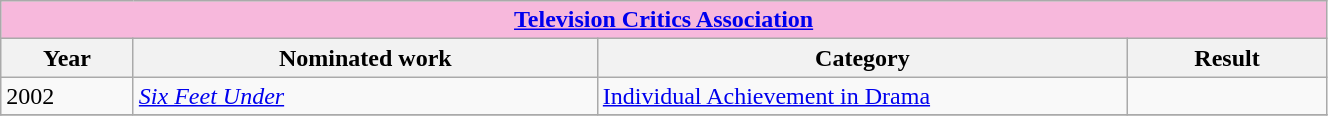<table width="70%" class="wikitable sortable">
<tr>
<th colspan="4" style="background: #F7B8DC;" align="center"><a href='#'>Television Critics Association</a></th>
</tr>
<tr>
<th width="10%">Year</th>
<th width="35%">Nominated work</th>
<th width="40%">Category</th>
<th width="15%">Result</th>
</tr>
<tr>
<td>2002</td>
<td><em><a href='#'>Six Feet Under</a></em></td>
<td><a href='#'>Individual Achievement in Drama</a></td>
<td></td>
</tr>
<tr>
</tr>
</table>
